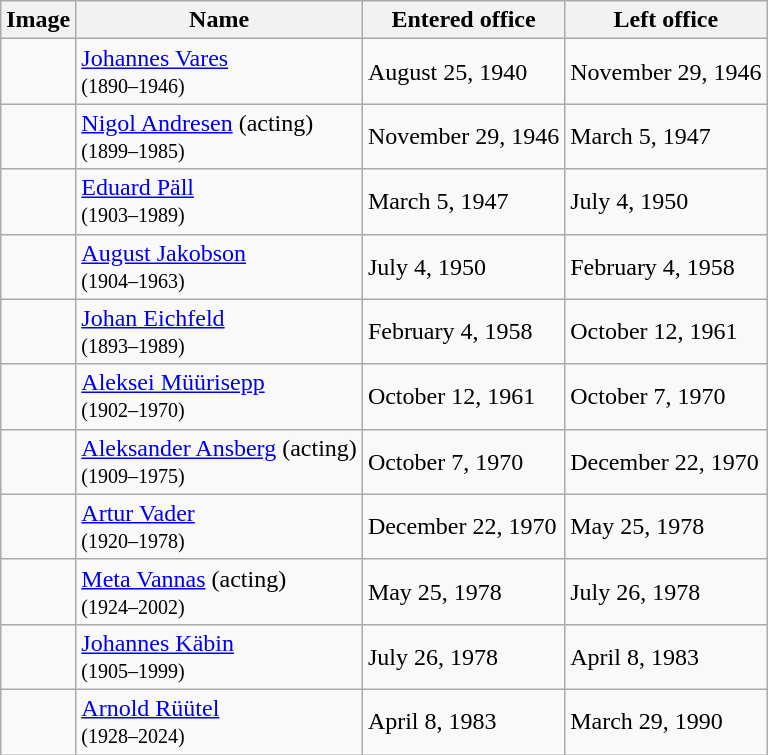<table class="wikitable">
<tr>
<th>Image</th>
<th>Name</th>
<th>Entered office</th>
<th>Left office</th>
</tr>
<tr>
<td></td>
<td><a href='#'>Johannes Vares</a><br><small>(1890–1946)</small></td>
<td>August 25, 1940</td>
<td>November 29, 1946</td>
</tr>
<tr>
<td></td>
<td><a href='#'>Nigol Andresen</a> (acting)<br><small>(1899–1985)</small></td>
<td>November 29, 1946</td>
<td>March 5, 1947</td>
</tr>
<tr>
<td></td>
<td><a href='#'>Eduard Päll</a><br><small>(1903–1989)</small></td>
<td>March 5, 1947</td>
<td>July 4, 1950</td>
</tr>
<tr>
<td></td>
<td><a href='#'>August Jakobson</a><br><small>(1904–1963)</small></td>
<td>July 4, 1950</td>
<td>February 4, 1958</td>
</tr>
<tr>
<td></td>
<td><a href='#'>Johan Eichfeld</a><br><small>(1893–1989)</small></td>
<td>February 4, 1958</td>
<td>October 12, 1961</td>
</tr>
<tr>
<td></td>
<td><a href='#'>Aleksei Müürisepp</a><br><small>(1902–1970)</small></td>
<td>October 12, 1961</td>
<td>October 7, 1970</td>
</tr>
<tr>
<td></td>
<td><a href='#'>Aleksander Ansberg</a> (acting)<br><small>(1909–1975)</small></td>
<td>October 7, 1970</td>
<td>December 22, 1970</td>
</tr>
<tr>
<td></td>
<td><a href='#'>Artur Vader</a><br><small>(1920–1978)</small></td>
<td>December 22, 1970</td>
<td>May 25, 1978</td>
</tr>
<tr>
<td></td>
<td><a href='#'>Meta Vannas</a> (acting)<br><small>(1924–2002)</small></td>
<td>May 25, 1978</td>
<td>July 26, 1978</td>
</tr>
<tr>
<td></td>
<td><a href='#'>Johannes Käbin</a><br><small>(1905–1999)</small></td>
<td>July 26, 1978</td>
<td>April 8, 1983</td>
</tr>
<tr>
<td></td>
<td><a href='#'>Arnold Rüütel</a><br><small>(1928–2024)</small></td>
<td>April 8, 1983</td>
<td>March 29, 1990</td>
</tr>
</table>
